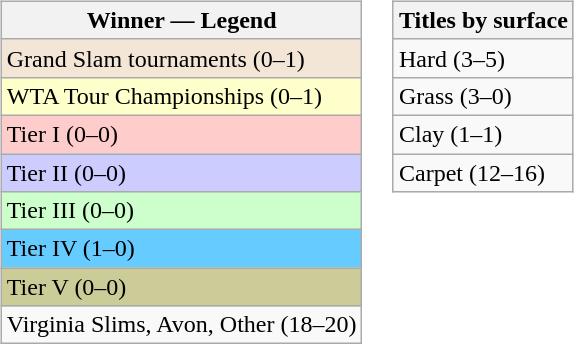<table>
<tr valign=top>
<td><br><table class="wikitable sortable mw-collapsible mw-collapsed">
<tr>
<th>Winner — Legend</th>
</tr>
<tr>
<td bgcolor=#f3e6d7>Grand Slam tournaments (0–1)</td>
</tr>
<tr>
<td bgcolor=#ffffcc>WTA Tour Championships (0–1)</td>
</tr>
<tr>
<td bgcolor=#FFCCCC>Tier I (0–0)</td>
</tr>
<tr>
<td bgcolor=#CCCCFF>Tier II (0–0)</td>
</tr>
<tr>
<td bgcolor=#CCFFCC>Tier III (0–0)</td>
</tr>
<tr>
<td bgcolor=#66CCFF>Tier IV (1–0)</td>
</tr>
<tr>
<td bgcolor=#CCCC99>Tier V (0–0)</td>
</tr>
<tr>
<td>Virginia Slims, Avon, Other (18–20)</td>
</tr>
</table>
</td>
<td><br><table class="wikitable sortable mw-collapsible mw-collapsed">
<tr>
<th>Titles by surface</th>
</tr>
<tr>
<td>Hard (3–5)</td>
</tr>
<tr>
<td>Grass (3–0)</td>
</tr>
<tr>
<td>Clay (1–1)</td>
</tr>
<tr>
<td>Carpet (12–16)</td>
</tr>
</table>
</td>
</tr>
</table>
